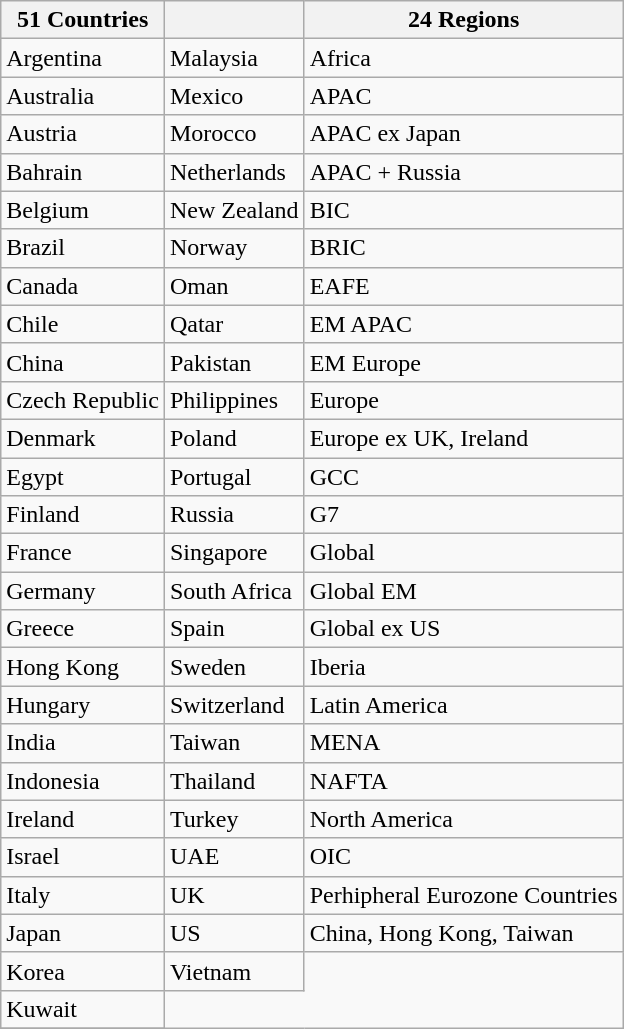<table class="wikitable">
<tr>
<th>51 Countries</th>
<th></th>
<th>24 Regions</th>
</tr>
<tr>
<td>Argentina</td>
<td>Malaysia</td>
<td>Africa</td>
</tr>
<tr>
<td>Australia</td>
<td>Mexico</td>
<td>APAC</td>
</tr>
<tr>
<td>Austria</td>
<td>Morocco</td>
<td>APAC ex Japan</td>
</tr>
<tr>
<td>Bahrain</td>
<td>Netherlands</td>
<td>APAC + Russia</td>
</tr>
<tr>
<td>Belgium</td>
<td>New Zealand</td>
<td>BIC</td>
</tr>
<tr>
<td>Brazil</td>
<td>Norway</td>
<td>BRIC</td>
</tr>
<tr>
<td>Canada</td>
<td>Oman</td>
<td>EAFE</td>
</tr>
<tr>
<td>Chile</td>
<td>Qatar</td>
<td>EM APAC</td>
</tr>
<tr>
<td>China</td>
<td>Pakistan</td>
<td>EM Europe</td>
</tr>
<tr>
<td>Czech Republic</td>
<td>Philippines</td>
<td>Europe</td>
</tr>
<tr>
<td>Denmark</td>
<td>Poland</td>
<td>Europe ex UK, Ireland</td>
</tr>
<tr>
<td>Egypt</td>
<td>Portugal</td>
<td>GCC</td>
</tr>
<tr>
<td>Finland</td>
<td>Russia</td>
<td>G7</td>
</tr>
<tr>
<td>France</td>
<td>Singapore</td>
<td>Global</td>
</tr>
<tr>
<td>Germany</td>
<td>South Africa</td>
<td>Global EM</td>
</tr>
<tr>
<td>Greece</td>
<td>Spain</td>
<td>Global ex US</td>
</tr>
<tr>
<td>Hong Kong</td>
<td>Sweden</td>
<td>Iberia</td>
</tr>
<tr>
<td>Hungary</td>
<td>Switzerland</td>
<td>Latin America</td>
</tr>
<tr>
<td>India</td>
<td>Taiwan</td>
<td>MENA</td>
</tr>
<tr>
<td>Indonesia</td>
<td>Thailand</td>
<td>NAFTA</td>
</tr>
<tr>
<td>Ireland</td>
<td>Turkey</td>
<td>North America</td>
</tr>
<tr>
<td>Israel</td>
<td>UAE</td>
<td>OIC</td>
</tr>
<tr>
<td>Italy</td>
<td>UK</td>
<td>Perhipheral Eurozone Countries</td>
</tr>
<tr>
<td>Japan</td>
<td>US</td>
<td>China, Hong Kong, Taiwan</td>
</tr>
<tr>
<td>Korea</td>
<td>Vietnam</td>
</tr>
<tr>
<td>Kuwait</td>
</tr>
<tr>
</tr>
</table>
